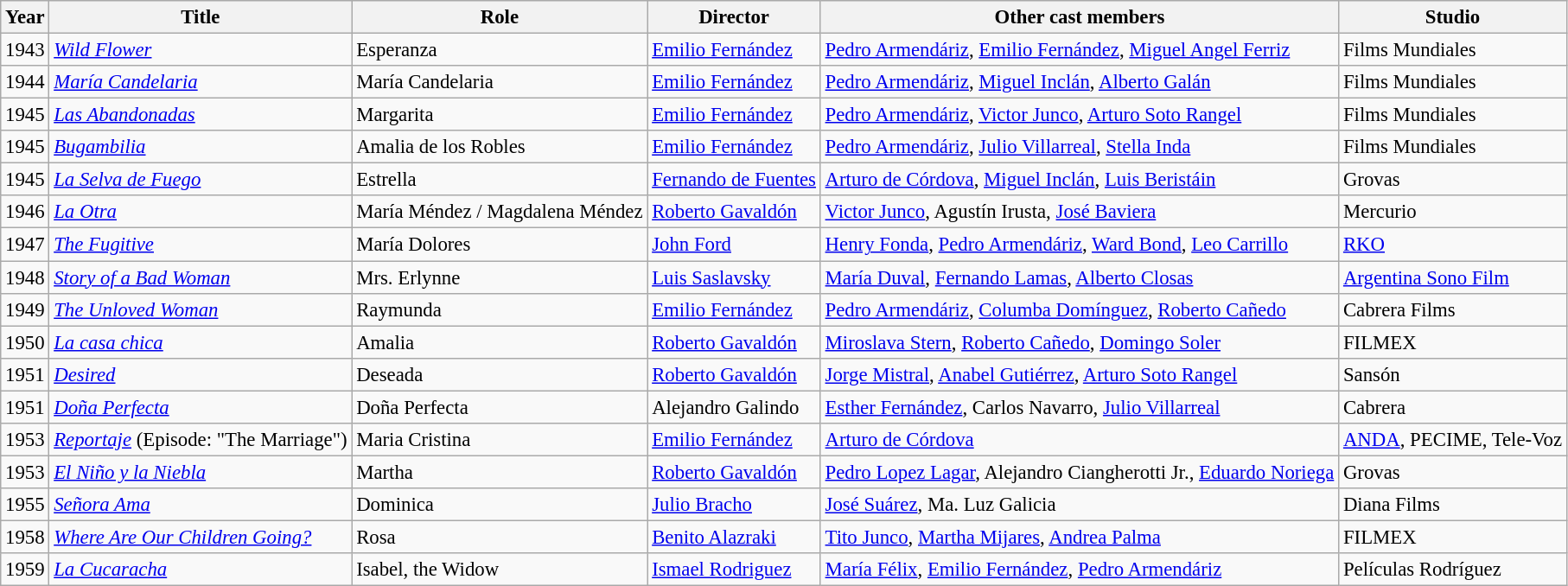<table class="wikitable" style="font-size: 95%;">
<tr>
<th>Year</th>
<th>Title</th>
<th>Role</th>
<th>Director</th>
<th>Other cast members</th>
<th>Studio</th>
</tr>
<tr>
<td>1943</td>
<td><em><a href='#'>Wild Flower</a></em></td>
<td>Esperanza</td>
<td><a href='#'>Emilio Fernández</a></td>
<td><a href='#'>Pedro Armendáriz</a>, <a href='#'>Emilio Fernández</a>, <a href='#'>Miguel Angel Ferriz</a></td>
<td>Films Mundiales</td>
</tr>
<tr>
<td>1944</td>
<td><em><a href='#'>María Candelaria</a></em></td>
<td>María Candelaria</td>
<td><a href='#'>Emilio Fernández</a></td>
<td><a href='#'>Pedro Armendáriz</a>, <a href='#'>Miguel Inclán</a>, <a href='#'>Alberto Galán</a></td>
<td>Films Mundiales</td>
</tr>
<tr>
<td>1945</td>
<td><em><a href='#'>Las Abandonadas</a></em></td>
<td>Margarita</td>
<td><a href='#'>Emilio Fernández</a></td>
<td><a href='#'>Pedro Armendáriz</a>, <a href='#'>Victor Junco</a>, <a href='#'>Arturo Soto Rangel</a></td>
<td>Films Mundiales</td>
</tr>
<tr>
<td>1945</td>
<td><em><a href='#'>Bugambilia</a></em></td>
<td>Amalia de los Robles</td>
<td><a href='#'>Emilio Fernández</a></td>
<td><a href='#'>Pedro Armendáriz</a>, <a href='#'>Julio Villarreal</a>, <a href='#'>Stella Inda</a></td>
<td>Films Mundiales</td>
</tr>
<tr>
<td>1945</td>
<td><em><a href='#'>La Selva de Fuego</a></em></td>
<td>Estrella</td>
<td><a href='#'>Fernando de Fuentes</a></td>
<td><a href='#'>Arturo de Córdova</a>, <a href='#'>Miguel Inclán</a>, <a href='#'>Luis Beristáin</a></td>
<td>Grovas</td>
</tr>
<tr>
<td>1946</td>
<td><em><a href='#'>La Otra</a></em></td>
<td>María Méndez / Magdalena Méndez</td>
<td><a href='#'>Roberto Gavaldón</a></td>
<td><a href='#'>Victor Junco</a>, Agustín Irusta, <a href='#'>José Baviera</a></td>
<td>Mercurio</td>
</tr>
<tr>
<td>1947</td>
<td><em><a href='#'>The Fugitive</a></em></td>
<td>María Dolores</td>
<td><a href='#'>John Ford</a></td>
<td><a href='#'>Henry Fonda</a>, <a href='#'>Pedro Armendáriz</a>, <a href='#'>Ward Bond</a>, <a href='#'>Leo Carrillo</a></td>
<td><a href='#'>RKO</a></td>
</tr>
<tr>
<td>1948</td>
<td><em><a href='#'>Story of a Bad Woman</a></em></td>
<td>Mrs. Erlynne</td>
<td><a href='#'>Luis Saslavsky</a></td>
<td><a href='#'>María Duval</a>, <a href='#'>Fernando Lamas</a>, <a href='#'>Alberto Closas</a></td>
<td><a href='#'>Argentina Sono Film</a></td>
</tr>
<tr>
<td>1949</td>
<td><em><a href='#'>The Unloved Woman</a></em></td>
<td>Raymunda</td>
<td><a href='#'>Emilio Fernández</a></td>
<td><a href='#'>Pedro Armendáriz</a>, <a href='#'>Columba Domínguez</a>, <a href='#'>Roberto Cañedo</a></td>
<td>Cabrera Films</td>
</tr>
<tr>
<td>1950</td>
<td><em><a href='#'>La casa chica</a></em></td>
<td>Amalia</td>
<td><a href='#'>Roberto Gavaldón</a></td>
<td><a href='#'>Miroslava Stern</a>, <a href='#'>Roberto Cañedo</a>, <a href='#'>Domingo Soler</a></td>
<td>FILMEX</td>
</tr>
<tr>
<td>1951</td>
<td><em><a href='#'>Desired</a></em></td>
<td>Deseada</td>
<td><a href='#'>Roberto Gavaldón</a></td>
<td><a href='#'>Jorge Mistral</a>, <a href='#'>Anabel Gutiérrez</a>, <a href='#'>Arturo Soto Rangel</a></td>
<td>Sansón</td>
</tr>
<tr>
<td>1951</td>
<td><em><a href='#'>Doña Perfecta</a></em></td>
<td>Doña Perfecta</td>
<td>Alejandro Galindo</td>
<td><a href='#'>Esther Fernández</a>, Carlos Navarro, <a href='#'>Julio Villarreal</a></td>
<td>Cabrera</td>
</tr>
<tr>
<td>1953</td>
<td><em><a href='#'>Reportaje</a></em> (Episode: "The Marriage")</td>
<td>Maria Cristina</td>
<td><a href='#'>Emilio Fernández</a></td>
<td><a href='#'>Arturo de Córdova</a></td>
<td><a href='#'>ANDA</a>, PECIME, Tele-Voz</td>
</tr>
<tr>
<td>1953</td>
<td><em><a href='#'>El Niño y la Niebla</a></em></td>
<td>Martha</td>
<td><a href='#'>Roberto Gavaldón</a></td>
<td><a href='#'>Pedro Lopez Lagar</a>, Alejandro Ciangherotti Jr., <a href='#'>Eduardo Noriega</a></td>
<td>Grovas</td>
</tr>
<tr>
<td>1955</td>
<td><em><a href='#'>Señora Ama</a></em></td>
<td>Dominica</td>
<td><a href='#'>Julio Bracho</a></td>
<td><a href='#'>José Suárez</a>, Ma. Luz Galicia</td>
<td>Diana Films</td>
</tr>
<tr>
<td>1958</td>
<td><em><a href='#'>Where Are Our Children Going?</a></em></td>
<td>Rosa</td>
<td><a href='#'>Benito Alazraki</a></td>
<td><a href='#'>Tito Junco</a>, <a href='#'>Martha Mijares</a>, <a href='#'>Andrea Palma</a></td>
<td>FILMEX</td>
</tr>
<tr>
<td>1959</td>
<td><em><a href='#'>La Cucaracha</a></em></td>
<td>Isabel, the Widow</td>
<td><a href='#'>Ismael Rodriguez</a></td>
<td><a href='#'>María Félix</a>, <a href='#'>Emilio Fernández</a>, <a href='#'>Pedro Armendáriz</a></td>
<td>Películas Rodríguez</td>
</tr>
</table>
